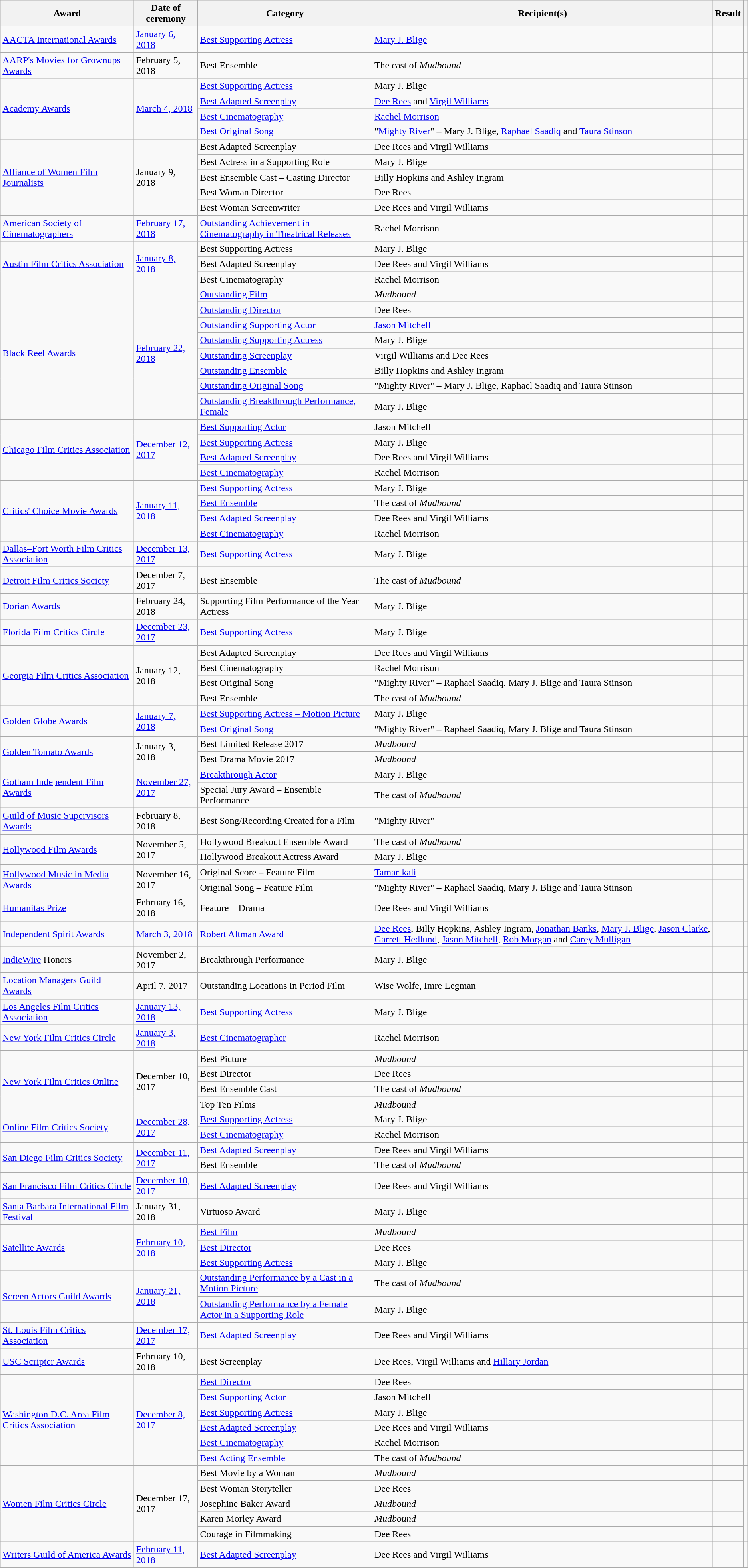<table class="wikitable plainrowheaders sortable">
<tr>
<th scope="col">Award</th>
<th scope="col">Date of ceremony</th>
<th scope="col">Category</th>
<th scope="col">Recipient(s)</th>
<th scope="col">Result</th>
<th scope="col" class="unsortable"></th>
</tr>
<tr>
<td><a href='#'>AACTA International Awards</a></td>
<td><a href='#'>January 6, 2018</a></td>
<td><a href='#'>Best Supporting Actress</a></td>
<td><a href='#'>Mary J. Blige</a></td>
<td></td>
<td style="text-align:center;"></td>
</tr>
<tr>
<td><a href='#'>AARP's Movies for Grownups Awards</a></td>
<td>February 5, 2018</td>
<td>Best Ensemble</td>
<td>The cast of <em>Mudbound</em></td>
<td></td>
<td style="text-align:center;"></td>
</tr>
<tr>
<td rowspan="4"><a href='#'>Academy Awards</a></td>
<td rowspan="4"><a href='#'>March 4, 2018</a></td>
<td><a href='#'>Best Supporting Actress</a></td>
<td>Mary J. Blige</td>
<td></td>
<td rowspan="4" style="text-align:center;"></td>
</tr>
<tr>
<td><a href='#'>Best Adapted Screenplay</a></td>
<td><a href='#'>Dee Rees</a> and <a href='#'>Virgil Williams</a></td>
<td></td>
</tr>
<tr>
<td><a href='#'>Best Cinematography</a></td>
<td><a href='#'>Rachel Morrison</a></td>
<td></td>
</tr>
<tr>
<td><a href='#'>Best Original Song</a></td>
<td>"<a href='#'>Mighty River</a>" – Mary J. Blige, <a href='#'>Raphael Saadiq</a> and <a href='#'>Taura Stinson</a></td>
<td></td>
</tr>
<tr>
<td rowspan="5"><a href='#'>Alliance of Women Film Journalists</a></td>
<td rowspan="5">January 9, 2018</td>
<td>Best Adapted Screenplay</td>
<td>Dee Rees and Virgil Williams</td>
<td></td>
<td rowspan="5" style="text-align:center;"></td>
</tr>
<tr>
<td>Best Actress in a Supporting Role</td>
<td>Mary J. Blige</td>
<td></td>
</tr>
<tr>
<td>Best Ensemble Cast – Casting Director</td>
<td>Billy Hopkins and Ashley Ingram</td>
<td></td>
</tr>
<tr>
<td>Best Woman Director</td>
<td>Dee Rees</td>
<td></td>
</tr>
<tr>
<td>Best Woman Screenwriter</td>
<td>Dee Rees and Virgil Williams</td>
<td></td>
</tr>
<tr>
<td><a href='#'>American Society of Cinematographers</a></td>
<td><a href='#'>February 17, 2018</a></td>
<td><a href='#'>Outstanding Achievement in Cinematography in Theatrical Releases</a></td>
<td>Rachel Morrison</td>
<td></td>
<td style="text-align:center;"></td>
</tr>
<tr>
<td rowspan="3"><a href='#'>Austin Film Critics Association</a></td>
<td rowspan="3"><a href='#'>January 8, 2018</a></td>
<td>Best Supporting Actress</td>
<td>Mary J. Blige</td>
<td></td>
<td rowspan="3" style="text-align:center;"></td>
</tr>
<tr>
<td>Best Adapted Screenplay</td>
<td>Dee Rees and Virgil Williams</td>
<td></td>
</tr>
<tr>
<td>Best Cinematography</td>
<td>Rachel Morrison</td>
<td></td>
</tr>
<tr>
<td rowspan="8"><a href='#'>Black Reel Awards</a></td>
<td rowspan="8"><a href='#'>February 22, 2018</a></td>
<td><a href='#'>Outstanding Film</a></td>
<td><em>Mudbound</em></td>
<td></td>
<td rowspan="8" style="text-align:center;"></td>
</tr>
<tr>
<td><a href='#'>Outstanding Director</a></td>
<td>Dee Rees</td>
<td></td>
</tr>
<tr>
<td><a href='#'>Outstanding Supporting Actor</a></td>
<td><a href='#'>Jason Mitchell</a></td>
<td></td>
</tr>
<tr>
<td><a href='#'>Outstanding Supporting Actress</a></td>
<td>Mary J. Blige</td>
<td></td>
</tr>
<tr>
<td><a href='#'>Outstanding Screenplay</a></td>
<td>Virgil Williams and Dee Rees</td>
<td></td>
</tr>
<tr>
<td><a href='#'>Outstanding Ensemble</a></td>
<td>Billy Hopkins and Ashley Ingram</td>
<td></td>
</tr>
<tr>
<td><a href='#'>Outstanding Original Song</a></td>
<td>"Mighty River" – Mary J. Blige, Raphael Saadiq and Taura Stinson</td>
<td></td>
</tr>
<tr>
<td><a href='#'>Outstanding Breakthrough Performance, Female</a></td>
<td>Mary J. Blige</td>
<td></td>
</tr>
<tr>
<td rowspan="4"><a href='#'>Chicago Film Critics Association</a></td>
<td rowspan="4"><a href='#'>December 12, 2017</a></td>
<td><a href='#'>Best Supporting Actor</a></td>
<td>Jason Mitchell</td>
<td></td>
<td rowspan="4" style="text-align:center;"> <br></td>
</tr>
<tr>
<td><a href='#'>Best Supporting Actress</a></td>
<td>Mary J. Blige</td>
<td></td>
</tr>
<tr>
<td><a href='#'>Best Adapted Screenplay</a></td>
<td>Dee Rees and Virgil Williams</td>
<td></td>
</tr>
<tr>
<td><a href='#'>Best Cinematography</a></td>
<td>Rachel Morrison</td>
<td></td>
</tr>
<tr>
<td rowspan="4"><a href='#'>Critics' Choice Movie Awards</a></td>
<td rowspan="4"><a href='#'>January 11, 2018</a></td>
<td><a href='#'>Best Supporting Actress</a></td>
<td>Mary J. Blige</td>
<td></td>
<td rowspan="4" style="text-align:center;"></td>
</tr>
<tr>
<td><a href='#'>Best Ensemble</a></td>
<td>The cast of <em>Mudbound</em></td>
<td></td>
</tr>
<tr>
<td><a href='#'>Best Adapted Screenplay</a></td>
<td>Dee Rees and Virgil Williams</td>
<td></td>
</tr>
<tr>
<td><a href='#'>Best Cinematography</a></td>
<td>Rachel Morrison</td>
<td></td>
</tr>
<tr>
<td><a href='#'>Dallas–Fort Worth Film Critics Association</a></td>
<td><a href='#'>December 13, 2017</a></td>
<td><a href='#'>Best Supporting Actress</a></td>
<td>Mary J. Blige</td>
<td></td>
<td style="text-align:center;"></td>
</tr>
<tr>
<td><a href='#'>Detroit Film Critics Society</a></td>
<td>December 7, 2017</td>
<td>Best Ensemble</td>
<td>The cast of <em>Mudbound</em></td>
<td></td>
<td style="text-align:center;"></td>
</tr>
<tr>
<td><a href='#'>Dorian Awards</a></td>
<td>February 24, 2018</td>
<td>Supporting Film Performance of the Year – Actress</td>
<td>Mary J. Blige</td>
<td></td>
<td style="text-align:center;"> <br></td>
</tr>
<tr>
<td><a href='#'>Florida Film Critics Circle</a></td>
<td><a href='#'>December 23, 2017</a></td>
<td><a href='#'>Best Supporting Actress</a></td>
<td>Mary J. Blige</td>
<td></td>
<td style="text-align:center;"> <br></td>
</tr>
<tr>
<td rowspan="4"><a href='#'>Georgia Film Critics Association</a></td>
<td rowspan="4">January 12, 2018</td>
<td>Best Adapted Screenplay</td>
<td>Dee Rees and Virgil Williams</td>
<td></td>
<td rowspan="4" style="text-align:center;"></td>
</tr>
<tr>
<td>Best Cinematography</td>
<td>Rachel Morrison</td>
<td></td>
</tr>
<tr>
<td>Best Original Song</td>
<td>"Mighty River" – Raphael Saadiq, Mary J. Blige and Taura Stinson</td>
<td></td>
</tr>
<tr>
<td>Best Ensemble</td>
<td>The cast of <em>Mudbound</em></td>
<td></td>
</tr>
<tr>
<td rowspan="2"><a href='#'>Golden Globe Awards</a></td>
<td rowspan="2"><a href='#'>January 7, 2018</a></td>
<td><a href='#'>Best Supporting Actress – Motion Picture</a></td>
<td>Mary J. Blige</td>
<td></td>
<td rowspan="2" style="text-align:center;"></td>
</tr>
<tr>
<td><a href='#'>Best Original Song</a></td>
<td>"Mighty River" – Raphael Saadiq, Mary J. Blige and Taura Stinson</td>
<td></td>
</tr>
<tr>
<td rowspan="2"><a href='#'>Golden Tomato Awards</a></td>
<td rowspan="2">January 3, 2018</td>
<td>Best Limited Release 2017</td>
<td><em>Mudbound</em></td>
<td></td>
<td rowspan="2" style="text-align:center;"></td>
</tr>
<tr>
<td>Best Drama Movie 2017</td>
<td><em>Mudbound</em></td>
<td></td>
</tr>
<tr>
<td rowspan="2"><a href='#'>Gotham Independent Film Awards</a></td>
<td rowspan="2"><a href='#'>November 27, 2017</a></td>
<td><a href='#'>Breakthrough Actor</a></td>
<td>Mary J. Blige</td>
<td></td>
<td rowspan="2" style="text-align:center;"></td>
</tr>
<tr>
<td>Special Jury Award – Ensemble Performance</td>
<td>The cast of <em>Mudbound</em></td>
<td></td>
</tr>
<tr>
<td><a href='#'>Guild of Music Supervisors Awards</a></td>
<td>February 8, 2018</td>
<td>Best Song/Recording Created for a Film</td>
<td>"Mighty River"</td>
<td></td>
<td style="text-align:center;"></td>
</tr>
<tr>
<td rowspan="2"><a href='#'>Hollywood Film Awards</a></td>
<td rowspan="2">November 5, 2017</td>
<td>Hollywood Breakout Ensemble Award</td>
<td>The cast of <em>Mudbound</em></td>
<td></td>
<td rowspan="2" style="text-align:center;"></td>
</tr>
<tr>
<td>Hollywood Breakout Actress Award</td>
<td>Mary J. Blige</td>
<td></td>
</tr>
<tr>
<td rowspan="2"><a href='#'>Hollywood Music in Media Awards</a></td>
<td rowspan="2">November 16, 2017</td>
<td>Original Score – Feature Film</td>
<td><a href='#'>Tamar-kali</a></td>
<td></td>
<td rowspan="2" style="text-align:center;"></td>
</tr>
<tr>
<td>Original Song – Feature Film</td>
<td>"Mighty River" – Raphael Saadiq, Mary J. Blige and Taura Stinson</td>
<td></td>
</tr>
<tr>
<td><a href='#'>Humanitas Prize</a></td>
<td>February 16, 2018</td>
<td>Feature – Drama</td>
<td>Dee Rees and Virgil Williams</td>
<td></td>
<td style="text-align:center;"></td>
</tr>
<tr>
<td><a href='#'>Independent Spirit Awards</a></td>
<td><a href='#'>March 3, 2018</a></td>
<td><a href='#'>Robert Altman Award</a></td>
<td><a href='#'>Dee Rees</a>, Billy Hopkins, Ashley Ingram, <a href='#'>Jonathan Banks</a>, <a href='#'>Mary J. Blige</a>, <a href='#'>Jason Clarke</a>, <a href='#'>Garrett Hedlund</a>, <a href='#'>Jason Mitchell</a>, <a href='#'>Rob Morgan</a> and <a href='#'>Carey Mulligan</a></td>
<td></td>
<td style="text-align:center;"></td>
</tr>
<tr>
<td><a href='#'>IndieWire</a> Honors</td>
<td>November 2, 2017</td>
<td>Breakthrough Performance</td>
<td>Mary J. Blige</td>
<td></td>
<td style="text-align:center;"></td>
</tr>
<tr>
<td><a href='#'>Location Managers Guild Awards</a></td>
<td>April 7, 2017</td>
<td>Outstanding Locations in Period Film</td>
<td>Wise Wolfe, Imre Legman</td>
<td></td>
<td style="text-align:center;"></td>
</tr>
<tr>
<td><a href='#'>Los Angeles Film Critics Association</a></td>
<td><a href='#'>January 13, 2018</a></td>
<td><a href='#'>Best Supporting Actress</a></td>
<td>Mary J. Blige</td>
<td></td>
<td style="text-align:center;"></td>
</tr>
<tr>
<td><a href='#'>New York Film Critics Circle</a></td>
<td><a href='#'>January 3, 2018</a></td>
<td><a href='#'>Best Cinematographer</a></td>
<td>Rachel Morrison</td>
<td></td>
<td style="text-align:center;"></td>
</tr>
<tr>
<td rowspan="4"><a href='#'>New York Film Critics Online</a></td>
<td rowspan="4">December 10, 2017</td>
<td>Best Picture</td>
<td><em>Mudbound</em></td>
<td></td>
<td rowspan="4" style="text-align:center;"></td>
</tr>
<tr>
<td>Best Director</td>
<td>Dee Rees</td>
<td></td>
</tr>
<tr>
<td>Best Ensemble Cast</td>
<td>The cast of <em>Mudbound</em></td>
<td></td>
</tr>
<tr>
<td>Top Ten Films</td>
<td><em>Mudbound</em></td>
<td></td>
</tr>
<tr>
<td rowspan="2"><a href='#'>Online Film Critics Society</a></td>
<td rowspan="2"><a href='#'>December 28, 2017</a></td>
<td><a href='#'>Best Supporting Actress</a></td>
<td>Mary J. Blige</td>
<td></td>
<td rowspan="2" style="text-align:center;"> <br></td>
</tr>
<tr>
<td><a href='#'>Best Cinematography</a></td>
<td>Rachel Morrison</td>
<td></td>
</tr>
<tr>
<td rowspan="2"><a href='#'>San Diego Film Critics Society</a></td>
<td rowspan="2"><a href='#'>December 11, 2017</a></td>
<td><a href='#'>Best Adapted Screenplay</a></td>
<td>Dee Rees and Virgil Williams</td>
<td></td>
<td rowspan="2" style="text-align:center;"> <br></td>
</tr>
<tr>
<td>Best Ensemble</td>
<td>The cast of <em>Mudbound</em></td>
<td></td>
</tr>
<tr>
<td><a href='#'>San Francisco Film Critics Circle</a></td>
<td><a href='#'>December 10, 2017</a></td>
<td><a href='#'>Best Adapted Screenplay</a></td>
<td>Dee Rees and Virgil Williams</td>
<td></td>
<td style="text-align:center;"></td>
</tr>
<tr>
<td><a href='#'>Santa Barbara International Film Festival</a></td>
<td>January 31, 2018</td>
<td>Virtuoso Award</td>
<td>Mary J. Blige</td>
<td></td>
<td style="text-align:center;"></td>
</tr>
<tr>
<td rowspan="3"><a href='#'>Satellite Awards</a></td>
<td rowspan="3"><a href='#'>February 10, 2018</a></td>
<td><a href='#'>Best Film</a></td>
<td><em>Mudbound</em></td>
<td></td>
<td rowspan="3" style="text-align:center;"></td>
</tr>
<tr>
<td><a href='#'>Best Director</a></td>
<td>Dee Rees</td>
<td></td>
</tr>
<tr>
<td><a href='#'>Best Supporting Actress</a></td>
<td>Mary J. Blige</td>
<td></td>
</tr>
<tr>
<td rowspan="2"><a href='#'>Screen Actors Guild Awards</a></td>
<td rowspan="2"><a href='#'>January 21, 2018</a></td>
<td><a href='#'>Outstanding Performance by a Cast in a Motion Picture</a></td>
<td>The cast of <em>Mudbound</em></td>
<td></td>
<td rowspan="2" style="text-align:center;"></td>
</tr>
<tr>
<td><a href='#'>Outstanding Performance by a Female Actor in a Supporting Role</a></td>
<td>Mary J. Blige</td>
<td></td>
</tr>
<tr>
<td><a href='#'>St. Louis Film Critics Association</a></td>
<td><a href='#'>December 17, 2017</a></td>
<td><a href='#'>Best Adapted Screenplay</a></td>
<td>Dee Rees and Virgil Williams</td>
<td></td>
<td style="text-align:center;"> <br></td>
</tr>
<tr>
<td><a href='#'>USC Scripter Awards</a></td>
<td>February 10, 2018</td>
<td>Best Screenplay</td>
<td>Dee Rees, Virgil Williams and <a href='#'>Hillary Jordan</a></td>
<td></td>
<td style="text-align:center;"></td>
</tr>
<tr>
<td rowspan="6"><a href='#'>Washington D.C. Area Film Critics Association</a></td>
<td rowspan="6"><a href='#'>December 8, 2017</a></td>
<td><a href='#'>Best Director</a></td>
<td>Dee Rees</td>
<td></td>
<td rowspan="6" style="text-align:center;"></td>
</tr>
<tr>
<td><a href='#'>Best Supporting Actor</a></td>
<td>Jason Mitchell</td>
<td></td>
</tr>
<tr>
<td><a href='#'>Best Supporting Actress</a></td>
<td>Mary J. Blige</td>
<td></td>
</tr>
<tr>
<td><a href='#'>Best Adapted Screenplay</a></td>
<td>Dee Rees and Virgil Williams</td>
<td></td>
</tr>
<tr>
<td><a href='#'>Best Cinematography</a></td>
<td>Rachel Morrison</td>
<td></td>
</tr>
<tr>
<td><a href='#'>Best Acting Ensemble</a></td>
<td>The cast of <em>Mudbound</em></td>
<td></td>
</tr>
<tr>
<td rowspan="5"><a href='#'>Women Film Critics Circle</a></td>
<td rowspan="5">December 17, 2017</td>
<td>Best Movie by a Woman</td>
<td><em>Mudbound</em></td>
<td></td>
<td rowspan="5" style="text-align:center;"> <br></td>
</tr>
<tr>
<td>Best Woman Storyteller</td>
<td>Dee Rees</td>
<td></td>
</tr>
<tr>
<td>Josephine Baker Award</td>
<td><em>Mudbound</em></td>
<td></td>
</tr>
<tr>
<td>Karen Morley Award</td>
<td><em>Mudbound</em></td>
<td></td>
</tr>
<tr>
<td>Courage in Filmmaking</td>
<td>Dee Rees</td>
<td></td>
</tr>
<tr>
<td><a href='#'>Writers Guild of America Awards</a></td>
<td><a href='#'>February 11, 2018</a></td>
<td><a href='#'>Best Adapted Screenplay</a></td>
<td>Dee Rees and Virgil Williams</td>
<td></td>
<td style="text-align:center;"></td>
</tr>
<tr>
</tr>
</table>
